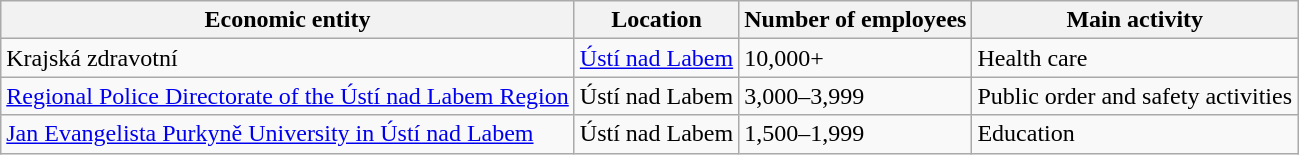<table class="wikitable sortable">
<tr>
<th>Economic entity</th>
<th>Location</th>
<th>Number of employees</th>
<th>Main activity</th>
</tr>
<tr>
<td>Krajská zdravotní</td>
<td><a href='#'>Ústí nad Labem</a></td>
<td>10,000+</td>
<td>Health care</td>
</tr>
<tr>
<td><a href='#'>Regional Police Directorate of the Ústí nad Labem Region</a></td>
<td>Ústí nad Labem</td>
<td>3,000–3,999</td>
<td>Public order and safety activities</td>
</tr>
<tr>
<td><a href='#'>Jan Evangelista Purkyně University in Ústí nad Labem</a></td>
<td>Ústí nad Labem</td>
<td>1,500–1,999</td>
<td>Education</td>
</tr>
</table>
